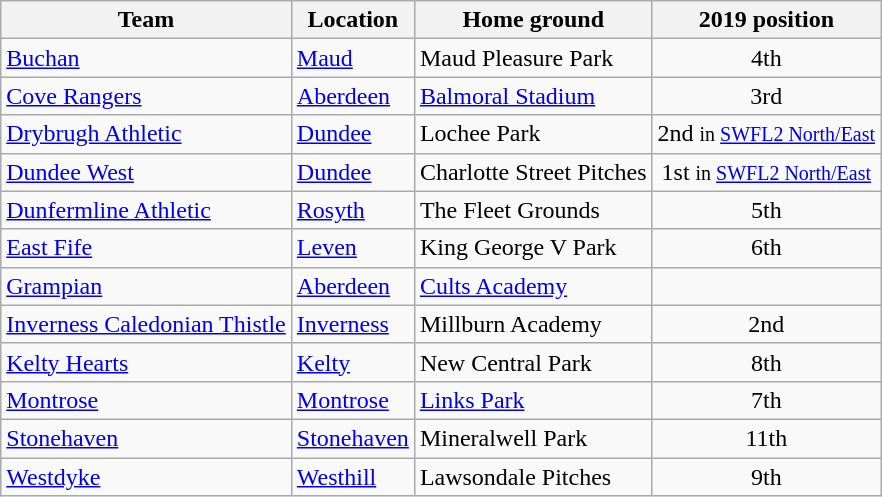<table class="wikitable sortable">
<tr>
<th>Team</th>
<th>Location</th>
<th>Home ground</th>
<th data-sort-type="number">2019 position</th>
</tr>
<tr>
<td><a href='#'>Buchan</a></td>
<td><a href='#'>Maud</a></td>
<td>Maud Pleasure Park</td>
<td align=center>4th</td>
</tr>
<tr>
<td><a href='#'>Cove Rangers</a></td>
<td><a href='#'>Aberdeen</a></td>
<td><a href='#'>Balmoral Stadium</a></td>
<td align=center>3rd</td>
</tr>
<tr>
<td><a href='#'>Drybrugh Athletic</a></td>
<td><a href='#'>Dundee</a></td>
<td>Lochee Park</td>
<td align=center>2nd <small>in <a href='#'>SWFL2 North/East</a></small></td>
</tr>
<tr>
<td><a href='#'>Dundee West</a></td>
<td><a href='#'>Dundee</a></td>
<td>Charlotte Street Pitches</td>
<td align=center>1st <small>in <a href='#'>SWFL2 North/East</a></small></td>
</tr>
<tr>
<td><a href='#'>Dunfermline Athletic</a></td>
<td><a href='#'>Rosyth</a></td>
<td>The Fleet Grounds</td>
<td align=center>5th</td>
</tr>
<tr>
<td><a href='#'>East Fife</a></td>
<td><a href='#'>Leven</a></td>
<td>King George V Park</td>
<td align=center>6th</td>
</tr>
<tr>
<td><a href='#'>Grampian</a></td>
<td><a href='#'>Aberdeen</a></td>
<td><a href='#'>Cults Academy</a></td>
<td align=center></td>
</tr>
<tr>
<td><a href='#'>Inverness Caledonian Thistle</a></td>
<td><a href='#'>Inverness</a></td>
<td>Millburn Academy</td>
<td align=center>2nd</td>
</tr>
<tr>
<td><a href='#'>Kelty Hearts</a></td>
<td><a href='#'>Kelty</a></td>
<td>New Central Park</td>
<td align=center>8th</td>
</tr>
<tr>
<td><a href='#'>Montrose</a></td>
<td><a href='#'>Montrose</a></td>
<td><a href='#'>Links Park</a></td>
<td align=center>7th</td>
</tr>
<tr>
<td><a href='#'>Stonehaven</a></td>
<td><a href='#'>Stonehaven</a></td>
<td>Mineralwell Park</td>
<td align=center>11th</td>
</tr>
<tr>
<td><a href='#'>Westdyke</a></td>
<td><a href='#'>Westhill</a></td>
<td>Lawsondale Pitches</td>
<td align=center>9th</td>
</tr>
</table>
